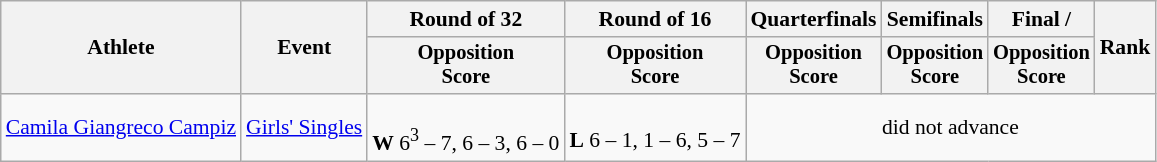<table class=wikitable style="font-size:90%">
<tr>
<th rowspan="2">Athlete</th>
<th rowspan="2">Event</th>
<th>Round of 32</th>
<th>Round of 16</th>
<th>Quarterfinals</th>
<th>Semifinals</th>
<th>Final / </th>
<th rowspan=2>Rank</th>
</tr>
<tr style="font-size:95%">
<th>Opposition<br>Score</th>
<th>Opposition<br>Score</th>
<th>Opposition<br>Score</th>
<th>Opposition<br>Score</th>
<th>Opposition<br>Score</th>
</tr>
<tr align=center>
<td align=left><a href='#'>Camila Giangreco Campiz</a></td>
<td align=left><a href='#'>Girls' Singles</a></td>
<td><br><strong>W</strong> 6<sup>3</sup> – 7, 6 – 3, 6 – 0</td>
<td><br><strong>L</strong> 6 – 1, 1 – 6, 5 – 7</td>
<td colspan=4>did not advance</td>
</tr>
</table>
